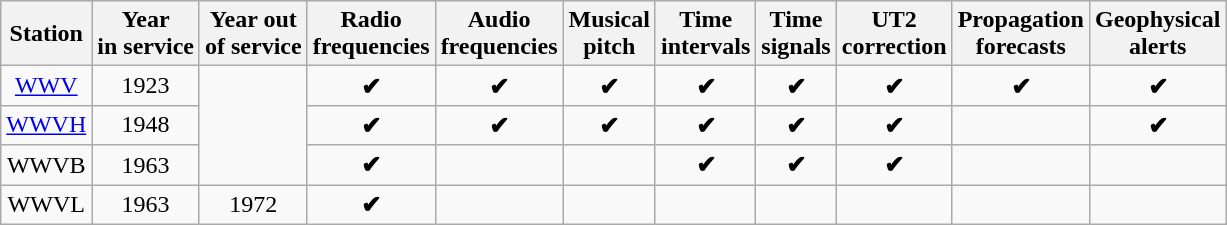<table class="wikitable" style="text-align:center;">
<tr>
<th>Station</th>
<th>Year<br>in service</th>
<th>Year out<br>of service</th>
<th>Radio<br>frequencies</th>
<th>Audio<br>frequencies</th>
<th>Musical<br>pitch</th>
<th>Time<br>intervals</th>
<th>Time<br>signals</th>
<th>UT2<br>correction</th>
<th>Propagation<br>forecasts</th>
<th>Geophysical<br>alerts</th>
</tr>
<tr>
<td><a href='#'>WWV</a></td>
<td>1923</td>
<td rowspan="3"></td>
<td><strong>✔</strong></td>
<td><strong>✔</strong></td>
<td><strong>✔</strong></td>
<td><strong>✔</strong></td>
<td><strong>✔</strong></td>
<td><strong>✔</strong></td>
<td><strong>✔</strong></td>
<td><strong>✔</strong></td>
</tr>
<tr>
<td><a href='#'>WWVH</a></td>
<td>1948</td>
<td><strong>✔</strong></td>
<td><strong>✔</strong></td>
<td><strong>✔</strong></td>
<td><strong>✔</strong></td>
<td><strong>✔</strong></td>
<td><strong>✔</strong></td>
<td></td>
<td><strong>✔</strong></td>
</tr>
<tr>
<td>WWVB</td>
<td>1963</td>
<td><strong>✔</strong></td>
<td></td>
<td></td>
<td><strong>✔</strong></td>
<td><strong>✔</strong></td>
<td><strong>✔</strong></td>
<td></td>
<td></td>
</tr>
<tr>
<td>WWVL</td>
<td>1963</td>
<td>1972</td>
<td><strong>✔</strong></td>
<td></td>
<td></td>
<td></td>
<td></td>
<td></td>
<td></td>
<td></td>
</tr>
</table>
